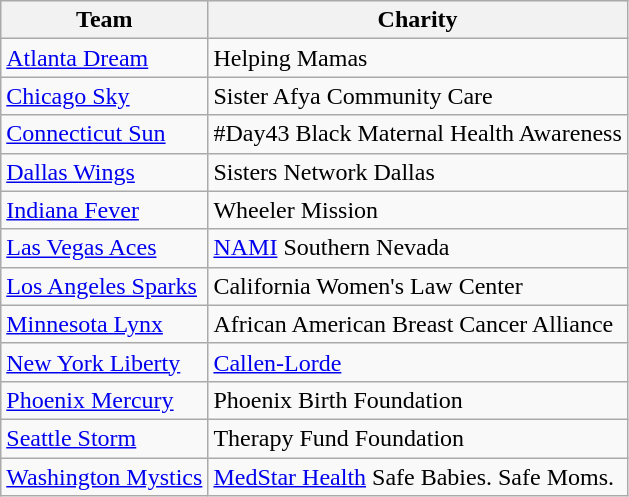<table class="wikitable sortable">
<tr bgcolor="#efefef">
<th>Team</th>
<th>Charity</th>
</tr>
<tr>
<td><a href='#'>Atlanta Dream</a></td>
<td>Helping Mamas</td>
</tr>
<tr>
<td><a href='#'>Chicago Sky</a></td>
<td>Sister Afya Community Care</td>
</tr>
<tr>
<td><a href='#'>Connecticut Sun</a></td>
<td>#Day43 Black Maternal Health Awareness</td>
</tr>
<tr>
<td><a href='#'>Dallas Wings</a></td>
<td>Sisters Network Dallas</td>
</tr>
<tr>
<td><a href='#'>Indiana Fever</a></td>
<td>Wheeler Mission</td>
</tr>
<tr>
<td><a href='#'>Las Vegas Aces</a></td>
<td><a href='#'>NAMI</a> Southern Nevada</td>
</tr>
<tr>
<td><a href='#'>Los Angeles Sparks</a></td>
<td>California Women's Law Center</td>
</tr>
<tr>
<td><a href='#'>Minnesota Lynx</a></td>
<td>African American Breast Cancer Alliance</td>
</tr>
<tr>
<td><a href='#'>New York Liberty</a></td>
<td><a href='#'>Callen-Lorde</a></td>
</tr>
<tr>
<td><a href='#'>Phoenix Mercury</a></td>
<td>Phoenix Birth Foundation</td>
</tr>
<tr>
<td><a href='#'>Seattle Storm</a></td>
<td>Therapy Fund Foundation</td>
</tr>
<tr>
<td><a href='#'>Washington Mystics</a></td>
<td><a href='#'>MedStar Health</a> Safe Babies. Safe Moms.</td>
</tr>
</table>
